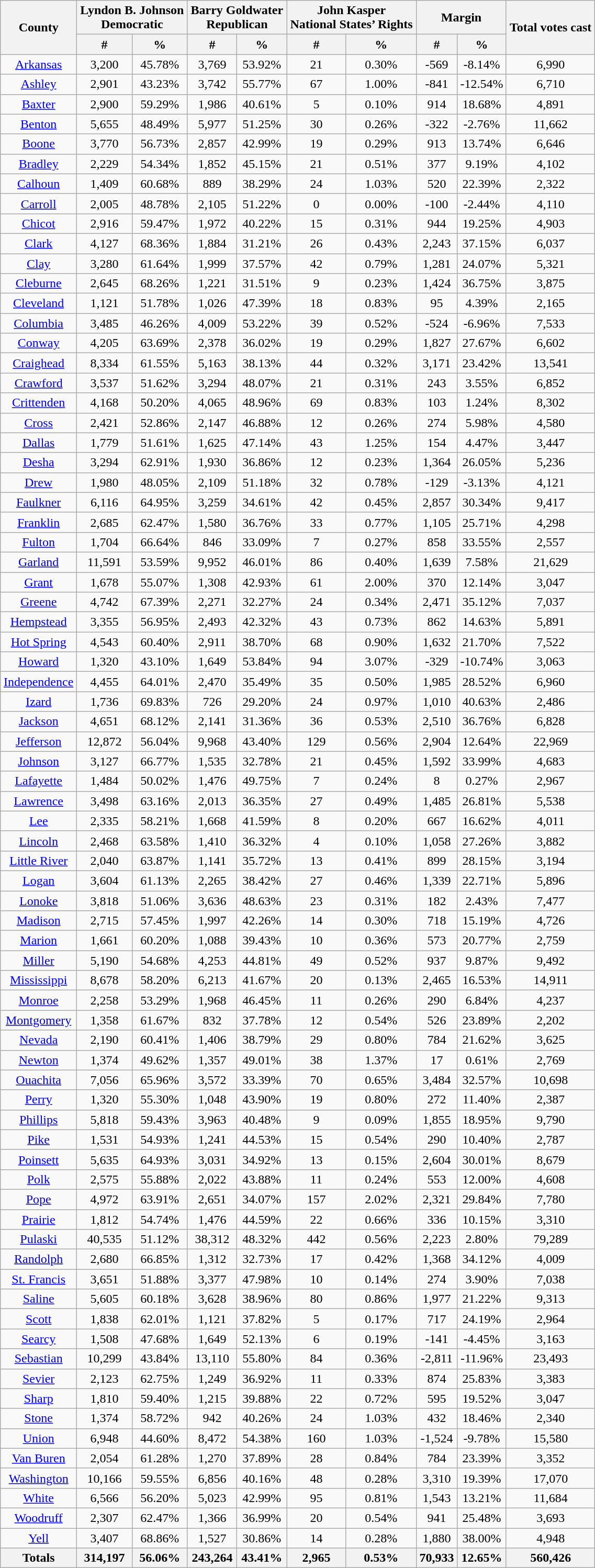<table width="60%" class="wikitable sortable">
<tr>
<th rowspan="2">County</th>
<th colspan="2">Lyndon B. Johnson<br>Democratic</th>
<th colspan="2">Barry Goldwater<br>Republican</th>
<th colspan="2">John Kasper<br>National States’ Rights</th>
<th colspan="2">Margin</th>
<th rowspan="2">Total votes cast</th>
</tr>
<tr>
<th data-sort-type="number">#</th>
<th data-sort-type="number">%</th>
<th data-sort-type="number">#</th>
<th data-sort-type="number">%</th>
<th data-sort-type="number">#</th>
<th data-sort-type="number">%</th>
<th data-sort-type="number">#</th>
<th data-sort-type="number">%</th>
</tr>
<tr style="text-align:center;">
<td><a href='#'>Arkansas</a></td>
<td>3,200</td>
<td>45.78%</td>
<td>3,769</td>
<td>53.92%</td>
<td>21</td>
<td>0.30%</td>
<td>-569</td>
<td>-8.14%</td>
<td>6,990</td>
</tr>
<tr style="text-align:center;">
<td><a href='#'>Ashley</a></td>
<td>2,901</td>
<td>43.23%</td>
<td>3,742</td>
<td>55.77%</td>
<td>67</td>
<td>1.00%</td>
<td>-841</td>
<td>-12.54%</td>
<td>6,710</td>
</tr>
<tr style="text-align:center;">
<td><a href='#'>Baxter</a></td>
<td>2,900</td>
<td>59.29%</td>
<td>1,986</td>
<td>40.61%</td>
<td>5</td>
<td>0.10%</td>
<td>914</td>
<td>18.68%</td>
<td>4,891</td>
</tr>
<tr style="text-align:center;">
<td><a href='#'>Benton</a></td>
<td>5,655</td>
<td>48.49%</td>
<td>5,977</td>
<td>51.25%</td>
<td>30</td>
<td>0.26%</td>
<td>-322</td>
<td>-2.76%</td>
<td>11,662</td>
</tr>
<tr style="text-align:center;">
<td><a href='#'>Boone</a></td>
<td>3,770</td>
<td>56.73%</td>
<td>2,857</td>
<td>42.99%</td>
<td>19</td>
<td>0.29%</td>
<td>913</td>
<td>13.74%</td>
<td>6,646</td>
</tr>
<tr style="text-align:center;">
<td><a href='#'>Bradley</a></td>
<td>2,229</td>
<td>54.34%</td>
<td>1,852</td>
<td>45.15%</td>
<td>21</td>
<td>0.51%</td>
<td>377</td>
<td>9.19%</td>
<td>4,102</td>
</tr>
<tr style="text-align:center;">
<td><a href='#'>Calhoun</a></td>
<td>1,409</td>
<td>60.68%</td>
<td>889</td>
<td>38.29%</td>
<td>24</td>
<td>1.03%</td>
<td>520</td>
<td>22.39%</td>
<td>2,322</td>
</tr>
<tr style="text-align:center;">
<td><a href='#'>Carroll</a></td>
<td>2,005</td>
<td>48.78%</td>
<td>2,105</td>
<td>51.22%</td>
<td>0</td>
<td>0.00%</td>
<td>-100</td>
<td>-2.44%</td>
<td>4,110</td>
</tr>
<tr style="text-align:center;">
<td><a href='#'>Chicot</a></td>
<td>2,916</td>
<td>59.47%</td>
<td>1,972</td>
<td>40.22%</td>
<td>15</td>
<td>0.31%</td>
<td>944</td>
<td>19.25%</td>
<td>4,903</td>
</tr>
<tr style="text-align:center;">
<td><a href='#'>Clark</a></td>
<td>4,127</td>
<td>68.36%</td>
<td>1,884</td>
<td>31.21%</td>
<td>26</td>
<td>0.43%</td>
<td>2,243</td>
<td>37.15%</td>
<td>6,037</td>
</tr>
<tr style="text-align:center;">
<td><a href='#'>Clay</a></td>
<td>3,280</td>
<td>61.64%</td>
<td>1,999</td>
<td>37.57%</td>
<td>42</td>
<td>0.79%</td>
<td>1,281</td>
<td>24.07%</td>
<td>5,321</td>
</tr>
<tr style="text-align:center;">
<td><a href='#'>Cleburne</a></td>
<td>2,645</td>
<td>68.26%</td>
<td>1,221</td>
<td>31.51%</td>
<td>9</td>
<td>0.23%</td>
<td>1,424</td>
<td>36.75%</td>
<td>3,875</td>
</tr>
<tr style="text-align:center;">
<td><a href='#'>Cleveland</a></td>
<td>1,121</td>
<td>51.78%</td>
<td>1,026</td>
<td>47.39%</td>
<td>18</td>
<td>0.83%</td>
<td>95</td>
<td>4.39%</td>
<td>2,165</td>
</tr>
<tr style="text-align:center;">
<td><a href='#'>Columbia</a></td>
<td>3,485</td>
<td>46.26%</td>
<td>4,009</td>
<td>53.22%</td>
<td>39</td>
<td>0.52%</td>
<td>-524</td>
<td>-6.96%</td>
<td>7,533</td>
</tr>
<tr style="text-align:center;">
<td><a href='#'>Conway</a></td>
<td>4,205</td>
<td>63.69%</td>
<td>2,378</td>
<td>36.02%</td>
<td>19</td>
<td>0.29%</td>
<td>1,827</td>
<td>27.67%</td>
<td>6,602</td>
</tr>
<tr style="text-align:center;">
<td><a href='#'>Craighead</a></td>
<td>8,334</td>
<td>61.55%</td>
<td>5,163</td>
<td>38.13%</td>
<td>44</td>
<td>0.32%</td>
<td>3,171</td>
<td>23.42%</td>
<td>13,541</td>
</tr>
<tr style="text-align:center;">
<td><a href='#'>Crawford</a></td>
<td>3,537</td>
<td>51.62%</td>
<td>3,294</td>
<td>48.07%</td>
<td>21</td>
<td>0.31%</td>
<td>243</td>
<td>3.55%</td>
<td>6,852</td>
</tr>
<tr style="text-align:center;">
<td><a href='#'>Crittenden</a></td>
<td>4,168</td>
<td>50.20%</td>
<td>4,065</td>
<td>48.96%</td>
<td>69</td>
<td>0.83%</td>
<td>103</td>
<td>1.24%</td>
<td>8,302</td>
</tr>
<tr style="text-align:center;">
<td><a href='#'>Cross</a></td>
<td>2,421</td>
<td>52.86%</td>
<td>2,147</td>
<td>46.88%</td>
<td>12</td>
<td>0.26%</td>
<td>274</td>
<td>5.98%</td>
<td>4,580</td>
</tr>
<tr style="text-align:center;">
<td><a href='#'>Dallas</a></td>
<td>1,779</td>
<td>51.61%</td>
<td>1,625</td>
<td>47.14%</td>
<td>43</td>
<td>1.25%</td>
<td>154</td>
<td>4.47%</td>
<td>3,447</td>
</tr>
<tr style="text-align:center;">
<td><a href='#'>Desha</a></td>
<td>3,294</td>
<td>62.91%</td>
<td>1,930</td>
<td>36.86%</td>
<td>12</td>
<td>0.23%</td>
<td>1,364</td>
<td>26.05%</td>
<td>5,236</td>
</tr>
<tr style="text-align:center;">
<td><a href='#'>Drew</a></td>
<td>1,980</td>
<td>48.05%</td>
<td>2,109</td>
<td>51.18%</td>
<td>32</td>
<td>0.78%</td>
<td>-129</td>
<td>-3.13%</td>
<td>4,121</td>
</tr>
<tr style="text-align:center;">
<td><a href='#'>Faulkner</a></td>
<td>6,116</td>
<td>64.95%</td>
<td>3,259</td>
<td>34.61%</td>
<td>42</td>
<td>0.45%</td>
<td>2,857</td>
<td>30.34%</td>
<td>9,417</td>
</tr>
<tr style="text-align:center;">
<td><a href='#'>Franklin</a></td>
<td>2,685</td>
<td>62.47%</td>
<td>1,580</td>
<td>36.76%</td>
<td>33</td>
<td>0.77%</td>
<td>1,105</td>
<td>25.71%</td>
<td>4,298</td>
</tr>
<tr style="text-align:center;">
<td><a href='#'>Fulton</a></td>
<td>1,704</td>
<td>66.64%</td>
<td>846</td>
<td>33.09%</td>
<td>7</td>
<td>0.27%</td>
<td>858</td>
<td>33.55%</td>
<td>2,557</td>
</tr>
<tr style="text-align:center;">
<td><a href='#'>Garland</a></td>
<td>11,591</td>
<td>53.59%</td>
<td>9,952</td>
<td>46.01%</td>
<td>86</td>
<td>0.40%</td>
<td>1,639</td>
<td>7.58%</td>
<td>21,629</td>
</tr>
<tr style="text-align:center;">
<td><a href='#'>Grant</a></td>
<td>1,678</td>
<td>55.07%</td>
<td>1,308</td>
<td>42.93%</td>
<td>61</td>
<td>2.00%</td>
<td>370</td>
<td>12.14%</td>
<td>3,047</td>
</tr>
<tr style="text-align:center;">
<td><a href='#'>Greene</a></td>
<td>4,742</td>
<td>67.39%</td>
<td>2,271</td>
<td>32.27%</td>
<td>24</td>
<td>0.34%</td>
<td>2,471</td>
<td>35.12%</td>
<td>7,037</td>
</tr>
<tr style="text-align:center;">
<td><a href='#'>Hempstead</a></td>
<td>3,355</td>
<td>56.95%</td>
<td>2,493</td>
<td>42.32%</td>
<td>43</td>
<td>0.73%</td>
<td>862</td>
<td>14.63%</td>
<td>5,891</td>
</tr>
<tr style="text-align:center;">
<td><a href='#'>Hot Spring</a></td>
<td>4,543</td>
<td>60.40%</td>
<td>2,911</td>
<td>38.70%</td>
<td>68</td>
<td>0.90%</td>
<td>1,632</td>
<td>21.70%</td>
<td>7,522</td>
</tr>
<tr style="text-align:center;">
<td><a href='#'>Howard</a></td>
<td>1,320</td>
<td>43.10%</td>
<td>1,649</td>
<td>53.84%</td>
<td>94</td>
<td>3.07%</td>
<td>-329</td>
<td>-10.74%</td>
<td>3,063</td>
</tr>
<tr style="text-align:center;">
<td><a href='#'>Independence</a></td>
<td>4,455</td>
<td>64.01%</td>
<td>2,470</td>
<td>35.49%</td>
<td>35</td>
<td>0.50%</td>
<td>1,985</td>
<td>28.52%</td>
<td>6,960</td>
</tr>
<tr style="text-align:center;">
<td><a href='#'>Izard</a></td>
<td>1,736</td>
<td>69.83%</td>
<td>726</td>
<td>29.20%</td>
<td>24</td>
<td>0.97%</td>
<td>1,010</td>
<td>40.63%</td>
<td>2,486</td>
</tr>
<tr style="text-align:center;">
<td><a href='#'>Jackson</a></td>
<td>4,651</td>
<td>68.12%</td>
<td>2,141</td>
<td>31.36%</td>
<td>36</td>
<td>0.53%</td>
<td>2,510</td>
<td>36.76%</td>
<td>6,828</td>
</tr>
<tr style="text-align:center;">
<td><a href='#'>Jefferson</a></td>
<td>12,872</td>
<td>56.04%</td>
<td>9,968</td>
<td>43.40%</td>
<td>129</td>
<td>0.56%</td>
<td>2,904</td>
<td>12.64%</td>
<td>22,969</td>
</tr>
<tr style="text-align:center;">
<td><a href='#'>Johnson</a></td>
<td>3,127</td>
<td>66.77%</td>
<td>1,535</td>
<td>32.78%</td>
<td>21</td>
<td>0.45%</td>
<td>1,592</td>
<td>33.99%</td>
<td>4,683</td>
</tr>
<tr style="text-align:center;">
<td><a href='#'>Lafayette</a></td>
<td>1,484</td>
<td>50.02%</td>
<td>1,476</td>
<td>49.75%</td>
<td>7</td>
<td>0.24%</td>
<td>8</td>
<td>0.27%</td>
<td>2,967</td>
</tr>
<tr style="text-align:center;">
<td><a href='#'>Lawrence</a></td>
<td>3,498</td>
<td>63.16%</td>
<td>2,013</td>
<td>36.35%</td>
<td>27</td>
<td>0.49%</td>
<td>1,485</td>
<td>26.81%</td>
<td>5,538</td>
</tr>
<tr style="text-align:center;">
<td><a href='#'>Lee</a></td>
<td>2,335</td>
<td>58.21%</td>
<td>1,668</td>
<td>41.59%</td>
<td>8</td>
<td>0.20%</td>
<td>667</td>
<td>16.62%</td>
<td>4,011</td>
</tr>
<tr style="text-align:center;">
<td><a href='#'>Lincoln</a></td>
<td>2,468</td>
<td>63.58%</td>
<td>1,410</td>
<td>36.32%</td>
<td>4</td>
<td>0.10%</td>
<td>1,058</td>
<td>27.26%</td>
<td>3,882</td>
</tr>
<tr style="text-align:center;">
<td><a href='#'>Little River</a></td>
<td>2,040</td>
<td>63.87%</td>
<td>1,141</td>
<td>35.72%</td>
<td>13</td>
<td>0.41%</td>
<td>899</td>
<td>28.15%</td>
<td>3,194</td>
</tr>
<tr style="text-align:center;">
<td><a href='#'>Logan</a></td>
<td>3,604</td>
<td>61.13%</td>
<td>2,265</td>
<td>38.42%</td>
<td>27</td>
<td>0.46%</td>
<td>1,339</td>
<td>22.71%</td>
<td>5,896</td>
</tr>
<tr style="text-align:center;">
<td><a href='#'>Lonoke</a></td>
<td>3,818</td>
<td>51.06%</td>
<td>3,636</td>
<td>48.63%</td>
<td>23</td>
<td>0.31%</td>
<td>182</td>
<td>2.43%</td>
<td>7,477</td>
</tr>
<tr style="text-align:center;">
<td><a href='#'>Madison</a></td>
<td>2,715</td>
<td>57.45%</td>
<td>1,997</td>
<td>42.26%</td>
<td>14</td>
<td>0.30%</td>
<td>718</td>
<td>15.19%</td>
<td>4,726</td>
</tr>
<tr style="text-align:center;">
<td><a href='#'>Marion</a></td>
<td>1,661</td>
<td>60.20%</td>
<td>1,088</td>
<td>39.43%</td>
<td>10</td>
<td>0.36%</td>
<td>573</td>
<td>20.77%</td>
<td>2,759</td>
</tr>
<tr style="text-align:center;">
<td><a href='#'>Miller</a></td>
<td>5,190</td>
<td>54.68%</td>
<td>4,253</td>
<td>44.81%</td>
<td>49</td>
<td>0.52%</td>
<td>937</td>
<td>9.87%</td>
<td>9,492</td>
</tr>
<tr style="text-align:center;">
<td><a href='#'>Mississippi</a></td>
<td>8,678</td>
<td>58.20%</td>
<td>6,213</td>
<td>41.67%</td>
<td>20</td>
<td>0.13%</td>
<td>2,465</td>
<td>16.53%</td>
<td>14,911</td>
</tr>
<tr style="text-align:center;">
<td><a href='#'>Monroe</a></td>
<td>2,258</td>
<td>53.29%</td>
<td>1,968</td>
<td>46.45%</td>
<td>11</td>
<td>0.26%</td>
<td>290</td>
<td>6.84%</td>
<td>4,237</td>
</tr>
<tr style="text-align:center;">
<td><a href='#'>Montgomery</a></td>
<td>1,358</td>
<td>61.67%</td>
<td>832</td>
<td>37.78%</td>
<td>12</td>
<td>0.54%</td>
<td>526</td>
<td>23.89%</td>
<td>2,202</td>
</tr>
<tr style="text-align:center;">
<td><a href='#'>Nevada</a></td>
<td>2,190</td>
<td>60.41%</td>
<td>1,406</td>
<td>38.79%</td>
<td>29</td>
<td>0.80%</td>
<td>784</td>
<td>21.62%</td>
<td>3,625</td>
</tr>
<tr style="text-align:center;">
<td><a href='#'>Newton</a></td>
<td>1,374</td>
<td>49.62%</td>
<td>1,357</td>
<td>49.01%</td>
<td>38</td>
<td>1.37%</td>
<td>17</td>
<td>0.61%</td>
<td>2,769</td>
</tr>
<tr style="text-align:center;">
<td><a href='#'>Ouachita</a></td>
<td>7,056</td>
<td>65.96%</td>
<td>3,572</td>
<td>33.39%</td>
<td>70</td>
<td>0.65%</td>
<td>3,484</td>
<td>32.57%</td>
<td>10,698</td>
</tr>
<tr style="text-align:center;">
<td><a href='#'>Perry</a></td>
<td>1,320</td>
<td>55.30%</td>
<td>1,048</td>
<td>43.90%</td>
<td>19</td>
<td>0.80%</td>
<td>272</td>
<td>11.40%</td>
<td>2,387</td>
</tr>
<tr style="text-align:center;">
<td><a href='#'>Phillips</a></td>
<td>5,818</td>
<td>59.43%</td>
<td>3,963</td>
<td>40.48%</td>
<td>9</td>
<td>0.09%</td>
<td>1,855</td>
<td>18.95%</td>
<td>9,790</td>
</tr>
<tr style="text-align:center;">
<td><a href='#'>Pike</a></td>
<td>1,531</td>
<td>54.93%</td>
<td>1,241</td>
<td>44.53%</td>
<td>15</td>
<td>0.54%</td>
<td>290</td>
<td>10.40%</td>
<td>2,787</td>
</tr>
<tr style="text-align:center;">
<td><a href='#'>Poinsett</a></td>
<td>5,635</td>
<td>64.93%</td>
<td>3,031</td>
<td>34.92%</td>
<td>13</td>
<td>0.15%</td>
<td>2,604</td>
<td>30.01%</td>
<td>8,679</td>
</tr>
<tr style="text-align:center;">
<td><a href='#'>Polk</a></td>
<td>2,575</td>
<td>55.88%</td>
<td>2,022</td>
<td>43.88%</td>
<td>11</td>
<td>0.24%</td>
<td>553</td>
<td>12.00%</td>
<td>4,608</td>
</tr>
<tr style="text-align:center;">
<td><a href='#'>Pope</a></td>
<td>4,972</td>
<td>63.91%</td>
<td>2,651</td>
<td>34.07%</td>
<td>157</td>
<td>2.02%</td>
<td>2,321</td>
<td>29.84%</td>
<td>7,780</td>
</tr>
<tr style="text-align:center;">
<td><a href='#'>Prairie</a></td>
<td>1,812</td>
<td>54.74%</td>
<td>1,476</td>
<td>44.59%</td>
<td>22</td>
<td>0.66%</td>
<td>336</td>
<td>10.15%</td>
<td>3,310</td>
</tr>
<tr style="text-align:center;">
<td><a href='#'>Pulaski</a></td>
<td>40,535</td>
<td>51.12%</td>
<td>38,312</td>
<td>48.32%</td>
<td>442</td>
<td>0.56%</td>
<td>2,223</td>
<td>2.80%</td>
<td>79,289</td>
</tr>
<tr style="text-align:center;">
<td><a href='#'>Randolph</a></td>
<td>2,680</td>
<td>66.85%</td>
<td>1,312</td>
<td>32.73%</td>
<td>17</td>
<td>0.42%</td>
<td>1,368</td>
<td>34.12%</td>
<td>4,009</td>
</tr>
<tr style="text-align:center;">
<td><a href='#'>St. Francis</a></td>
<td>3,651</td>
<td>51.88%</td>
<td>3,377</td>
<td>47.98%</td>
<td>10</td>
<td>0.14%</td>
<td>274</td>
<td>3.90%</td>
<td>7,038</td>
</tr>
<tr style="text-align:center;">
<td><a href='#'>Saline</a></td>
<td>5,605</td>
<td>60.18%</td>
<td>3,628</td>
<td>38.96%</td>
<td>80</td>
<td>0.86%</td>
<td>1,977</td>
<td>21.22%</td>
<td>9,313</td>
</tr>
<tr style="text-align:center;">
<td><a href='#'>Scott</a></td>
<td>1,838</td>
<td>62.01%</td>
<td>1,121</td>
<td>37.82%</td>
<td>5</td>
<td>0.17%</td>
<td>717</td>
<td>24.19%</td>
<td>2,964</td>
</tr>
<tr style="text-align:center;">
<td><a href='#'>Searcy</a></td>
<td>1,508</td>
<td>47.68%</td>
<td>1,649</td>
<td>52.13%</td>
<td>6</td>
<td>0.19%</td>
<td>-141</td>
<td>-4.45%</td>
<td>3,163</td>
</tr>
<tr style="text-align:center;">
<td><a href='#'>Sebastian</a></td>
<td>10,299</td>
<td>43.84%</td>
<td>13,110</td>
<td>55.80%</td>
<td>84</td>
<td>0.36%</td>
<td>-2,811</td>
<td>-11.96%</td>
<td>23,493</td>
</tr>
<tr style="text-align:center;">
<td><a href='#'>Sevier</a></td>
<td>2,123</td>
<td>62.75%</td>
<td>1,249</td>
<td>36.92%</td>
<td>11</td>
<td>0.33%</td>
<td>874</td>
<td>25.83%</td>
<td>3,383</td>
</tr>
<tr style="text-align:center;">
<td><a href='#'>Sharp</a></td>
<td>1,810</td>
<td>59.40%</td>
<td>1,215</td>
<td>39.88%</td>
<td>22</td>
<td>0.72%</td>
<td>595</td>
<td>19.52%</td>
<td>3,047</td>
</tr>
<tr style="text-align:center;">
<td><a href='#'>Stone</a></td>
<td>1,374</td>
<td>58.72%</td>
<td>942</td>
<td>40.26%</td>
<td>24</td>
<td>1.03%</td>
<td>432</td>
<td>18.46%</td>
<td>2,340</td>
</tr>
<tr style="text-align:center;">
<td><a href='#'>Union</a></td>
<td>6,948</td>
<td>44.60%</td>
<td>8,472</td>
<td>54.38%</td>
<td>160</td>
<td>1.03%</td>
<td>-1,524</td>
<td>-9.78%</td>
<td>15,580</td>
</tr>
<tr style="text-align:center;">
<td><a href='#'>Van Buren</a></td>
<td>2,054</td>
<td>61.28%</td>
<td>1,270</td>
<td>37.89%</td>
<td>28</td>
<td>0.84%</td>
<td>784</td>
<td>23.39%</td>
<td>3,352</td>
</tr>
<tr style="text-align:center;">
<td><a href='#'>Washington</a></td>
<td>10,166</td>
<td>59.55%</td>
<td>6,856</td>
<td>40.16%</td>
<td>48</td>
<td>0.28%</td>
<td>3,310</td>
<td>19.39%</td>
<td>17,070</td>
</tr>
<tr style="text-align:center;">
<td><a href='#'>White</a></td>
<td>6,566</td>
<td>56.20%</td>
<td>5,023</td>
<td>42.99%</td>
<td>95</td>
<td>0.81%</td>
<td>1,543</td>
<td>13.21%</td>
<td>11,684</td>
</tr>
<tr style="text-align:center;">
<td><a href='#'>Woodruff</a></td>
<td>2,307</td>
<td>62.47%</td>
<td>1,366</td>
<td>36.99%</td>
<td>20</td>
<td>0.54%</td>
<td>941</td>
<td>25.48%</td>
<td>3,693</td>
</tr>
<tr style="text-align:center;">
<td><a href='#'>Yell</a></td>
<td>3,407</td>
<td>68.86%</td>
<td>1,527</td>
<td>30.86%</td>
<td>14</td>
<td>0.28%</td>
<td>1,880</td>
<td>38.00%</td>
<td>4,948</td>
</tr>
<tr>
<th>Totals</th>
<th>314,197</th>
<th>56.06%</th>
<th>243,264</th>
<th>43.41%</th>
<th>2,965</th>
<th>0.53%</th>
<th>70,933</th>
<th>12.65%</th>
<th>560,426</th>
</tr>
</table>
